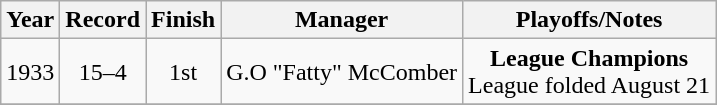<table class="wikitable">
<tr>
<th>Year</th>
<th>Record</th>
<th>Finish</th>
<th>Manager</th>
<th>Playoffs/Notes</th>
</tr>
<tr align=center>
<td>1933</td>
<td>15–4</td>
<td>1st</td>
<td>G.O "Fatty" McComber</td>
<td><strong>League Champions</strong><br>League folded August 21</td>
</tr>
<tr align=center>
</tr>
</table>
